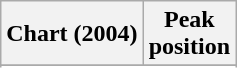<table class="wikitable sortable plainrowheaders">
<tr>
<th scope="col">Chart (2004)</th>
<th scope="col">Peak<br>position</th>
</tr>
<tr>
</tr>
<tr>
</tr>
<tr>
</tr>
<tr>
</tr>
<tr>
</tr>
</table>
